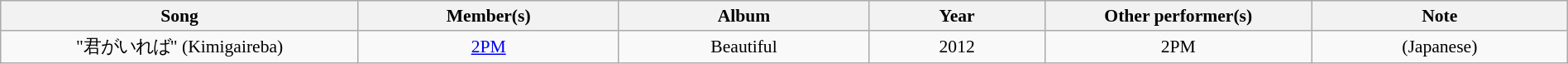<table class="wikitable" style="margin:0.5em auto; clear:both; font-size:.9em; text-align:center; width:100%">
<tr>
<th width="500">Song</th>
<th width="350">Member(s)</th>
<th width="350">Album</th>
<th width="250">Year</th>
<th width="350">Other performer(s)</th>
<th width="350">Note</th>
</tr>
<tr>
<td>"君がいれば" (Kimigaireba)</td>
<td><a href='#'>2PM</a></td>
<td>Beautiful</td>
<td>2012</td>
<td>2PM</td>
<td>(Japanese)</td>
</tr>
</table>
